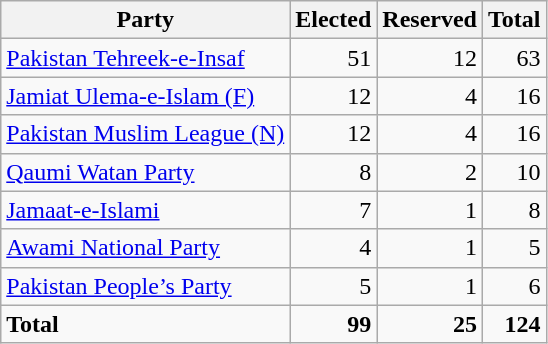<table class="wikitable sortable" style="text-align:left">
<tr>
<th>Party</th>
<th>Elected</th>
<th>Reserved</th>
<th>Total</th>
</tr>
<tr>
<td><a href='#'>Pakistan Tehreek-e-Insaf</a></td>
<td align=right>51</td>
<td align=right>12</td>
<td align=right>63</td>
</tr>
<tr>
<td><a href='#'>Jamiat Ulema-e-Islam (F)</a></td>
<td align=right>12</td>
<td align=right>4</td>
<td align=right>16</td>
</tr>
<tr>
<td><a href='#'>Pakistan Muslim League (N)</a></td>
<td align=right>12</td>
<td align=right>4</td>
<td align=right>16</td>
</tr>
<tr>
<td><a href='#'>Qaumi Watan Party</a></td>
<td align=right>8</td>
<td align=right>2</td>
<td align=right>10</td>
</tr>
<tr>
<td><a href='#'>Jamaat-e-Islami</a></td>
<td align=right>7</td>
<td align=right>1</td>
<td align=right>8</td>
</tr>
<tr>
<td><a href='#'>Awami National Party</a></td>
<td align=right>4</td>
<td align=right>1</td>
<td align=right>5</td>
</tr>
<tr>
<td><a href='#'>Pakistan People’s Party</a></td>
<td align=right>5</td>
<td align=right>1</td>
<td align=right>6</td>
</tr>
<tr>
<td><strong>Total</strong></td>
<td align=right><strong>99</strong></td>
<td align=right><strong>25</strong></td>
<td align=right><strong>124</strong></td>
</tr>
</table>
